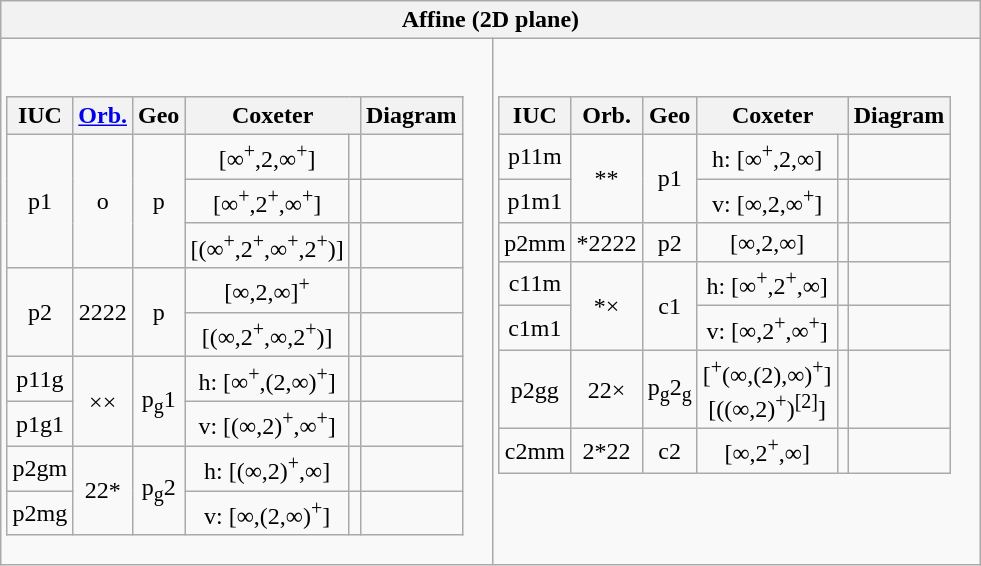<table class="wikitable collapsible collapsed">
<tr>
<th colspan=12>Affine (2D plane)</th>
</tr>
<tr valign=top>
<td><br><table class=wikitable style="text-align:center;">
<tr>
<th>IUC</th>
<th><a href='#'>Orb.</a></th>
<th>Geo</th>
<th colspan=2>Coxeter</th>
<th>Diagram</th>
</tr>
<tr>
<td rowspan=3>p1</td>
<td rowspan=3>o</td>
<td rowspan=3>p</td>
<td>[∞<sup>+</sup>,2,∞<sup>+</sup>]</td>
<td></td>
<td></td>
</tr>
<tr>
<td>[∞<sup>+</sup>,2<sup>+</sup>,∞<sup>+</sup>]</td>
<td></td>
<td></td>
</tr>
<tr>
<td>[(∞<sup>+</sup>,2<sup>+</sup>,∞<sup>+</sup>,2<sup>+</sup>)]</td>
<td></td>
<td></td>
</tr>
<tr>
<td rowspan=2>p2</td>
<td rowspan=2>2222</td>
<td rowspan=2>p</td>
<td>[∞,2,∞]<sup>+</sup></td>
<td></td>
<td></td>
</tr>
<tr>
<td>[(∞,2<sup>+</sup>,∞,2<sup>+</sup>)]</td>
<td></td>
<td></td>
</tr>
<tr>
<td>p11g</td>
<td rowspan=2>××</td>
<td rowspan=2>p<sub>g</sub>1</td>
<td>h: [∞<sup>+</sup>,(2,∞)<sup>+</sup>]</td>
<td></td>
<td></td>
</tr>
<tr>
<td>p1g1</td>
<td>v: [(∞,2)<sup>+</sup>,∞<sup>+</sup>]</td>
<td></td>
<td></td>
</tr>
<tr>
<td>p2gm</td>
<td rowspan=2>22*</td>
<td rowspan=2>p<sub>g</sub>2</td>
<td>h: [(∞,2)<sup>+</sup>,∞]</td>
<td></td>
<td></td>
</tr>
<tr>
<td>p2mg</td>
<td>v: [∞,(2,∞)<sup>+</sup>]</td>
<td></td>
<td></td>
</tr>
</table>
</td>
<td><br><table class="wikitable" style="text-align:center;">
<tr>
<th>IUC</th>
<th>Orb.</th>
<th>Geo</th>
<th colspan=2>Coxeter</th>
<th>Diagram</th>
</tr>
<tr>
<td>p11m</td>
<td rowspan=2>**</td>
<td rowspan=2>p1</td>
<td>h: [∞<sup>+</sup>,2,∞]</td>
<td></td>
<td></td>
</tr>
<tr>
<td>p1m1</td>
<td>v: [∞,2,∞<sup>+</sup>]</td>
<td></td>
<td></td>
</tr>
<tr>
<td>p2mm</td>
<td>*2222</td>
<td>p2</td>
<td>[∞,2,∞]</td>
<td></td>
<td></td>
</tr>
<tr>
<td>c11m</td>
<td rowspan=2>*×</td>
<td rowspan=2>c1</td>
<td>h: [∞<sup>+</sup>,2<sup>+</sup>,∞]</td>
<td></td>
<td></td>
</tr>
<tr>
<td>c1m1</td>
<td>v: [∞,2<sup>+</sup>,∞<sup>+</sup>]</td>
<td></td>
<td></td>
</tr>
<tr>
<td>p2gg</td>
<td>22×</td>
<td>p<sub>g</sub>2<sub>g</sub></td>
<td>[<sup>+</sup>(∞,(2),∞)<sup>+</sup>]<br>[((∞,2)<sup>+</sup>)<sup>[2]</sup>]</td>
<td></td>
<td></td>
</tr>
<tr>
<td>c2mm</td>
<td>2*22</td>
<td>c2</td>
<td>[∞,2<sup>+</sup>,∞]</td>
<td></td>
<td></td>
</tr>
</table>
</td>
</tr>
</table>
